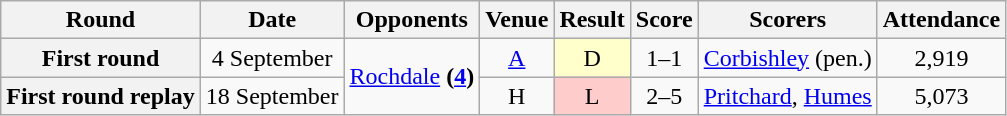<table class="wikitable" style="text-align:center">
<tr>
<th>Round</th>
<th>Date</th>
<th>Opponents</th>
<th>Venue</th>
<th>Result</th>
<th>Score</th>
<th>Scorers</th>
<th>Attendance</th>
</tr>
<tr>
<th>First round</th>
<td>4 September</td>
<td rowspan=2><a href='#'>Rochdale</a> <strong>(<a href='#'>4</a>)</strong></td>
<td><a href='#'>A</a></td>
<td style="background-color:#FFFFCC">D</td>
<td>1–1</td>
<td align="left"><a href='#'>Corbishley</a> (pen.)</td>
<td>2,919</td>
</tr>
<tr>
<th>First round replay</th>
<td>18 September</td>
<td>H</td>
<td style="background-color:#FFCCCC">L</td>
<td>2–5</td>
<td align="left"><a href='#'>Pritchard</a>, <a href='#'>Humes</a></td>
<td>5,073</td>
</tr>
</table>
